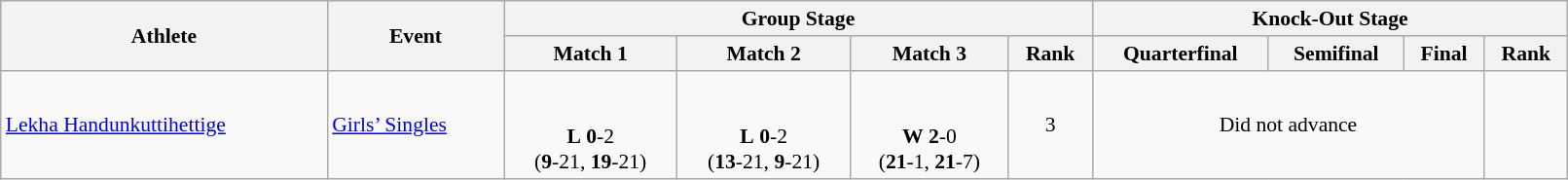<table class="wikitable" width="85%" style="text-align:left; font-size:90%">
<tr>
<th rowspan=2>Athlete</th>
<th rowspan=2>Event</th>
<th colspan=4>Group Stage</th>
<th colspan=4>Knock-Out Stage</th>
</tr>
<tr>
<th>Match 1</th>
<th>Match 2</th>
<th>Match 3</th>
<th>Rank</th>
<th>Quarterfinal</th>
<th>Semifinal</th>
<th>Final</th>
<th>Rank</th>
</tr>
<tr>
<td><a href='#'>Lekha Handunkuttihettige</a></td>
<td><a href='#'>Girls’ Singles</a></td>
<td align=center> <br><br><strong>L</strong> <strong>0</strong>-2 <br> (<strong>9</strong>-21, <strong>19</strong>-21)</td>
<td align=center> <br><br><strong>L</strong> <strong>0</strong>-2 <br> (<strong>13</strong>-21, <strong>9</strong>-21)</td>
<td align=center> <br><br><strong>W</strong> <strong>2</strong>-0 <br> (<strong>21</strong>-1, <strong>21</strong>-7)</td>
<td align=center>3</td>
<td colspan="3" align=center>Did not advance</td>
<td align=center></td>
</tr>
</table>
